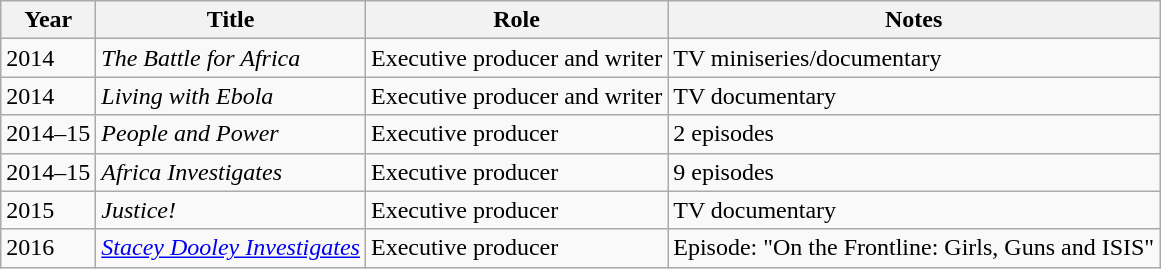<table class="wikitable">
<tr>
<th>Year</th>
<th>Title</th>
<th>Role</th>
<th>Notes</th>
</tr>
<tr>
<td>2014</td>
<td><em>The Battle for Africa</em></td>
<td>Executive producer and writer</td>
<td>TV miniseries/documentary</td>
</tr>
<tr>
<td>2014</td>
<td><em>Living with Ebola</em></td>
<td>Executive producer and writer</td>
<td>TV documentary</td>
</tr>
<tr>
<td>2014–15</td>
<td><em>People and Power</em></td>
<td>Executive producer</td>
<td>2 episodes</td>
</tr>
<tr>
<td>2014–15</td>
<td><em>Africa Investigates</em></td>
<td>Executive producer</td>
<td>9 episodes</td>
</tr>
<tr>
<td>2015</td>
<td><em>Justice!</em></td>
<td>Executive producer</td>
<td>TV documentary</td>
</tr>
<tr>
<td>2016</td>
<td><a href='#'><em>Stacey Dooley Investigates</em></a></td>
<td>Executive producer</td>
<td>Episode: "On the Frontline: Girls, Guns and ISIS"</td>
</tr>
</table>
